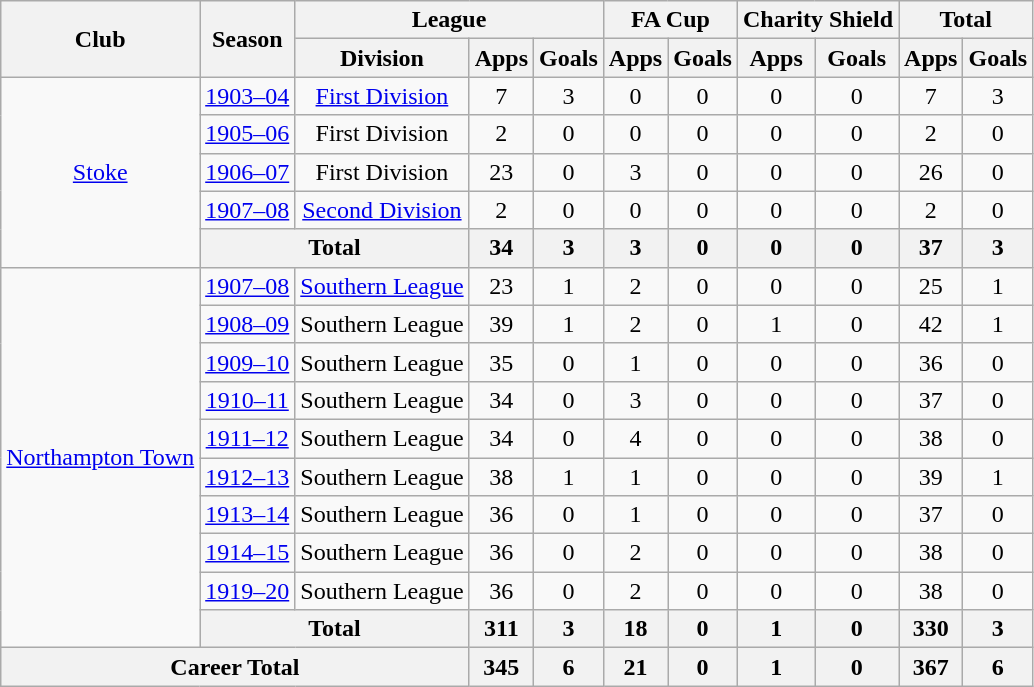<table class="wikitable" style="text-align: center;">
<tr>
<th rowspan="2">Club</th>
<th rowspan="2">Season</th>
<th colspan="3">League</th>
<th colspan="2">FA Cup</th>
<th colspan="2">Charity Shield</th>
<th colspan="2">Total</th>
</tr>
<tr>
<th>Division</th>
<th>Apps</th>
<th>Goals</th>
<th>Apps</th>
<th>Goals</th>
<th>Apps</th>
<th>Goals</th>
<th>Apps</th>
<th>Goals</th>
</tr>
<tr>
<td rowspan="5"><a href='#'>Stoke</a></td>
<td><a href='#'>1903–04</a></td>
<td><a href='#'>First Division</a></td>
<td>7</td>
<td>3</td>
<td>0</td>
<td>0</td>
<td>0</td>
<td>0</td>
<td>7</td>
<td>3</td>
</tr>
<tr>
<td><a href='#'>1905–06</a></td>
<td>First Division</td>
<td>2</td>
<td>0</td>
<td>0</td>
<td>0</td>
<td>0</td>
<td>0</td>
<td>2</td>
<td>0</td>
</tr>
<tr>
<td><a href='#'>1906–07</a></td>
<td>First Division</td>
<td>23</td>
<td>0</td>
<td>3</td>
<td>0</td>
<td>0</td>
<td>0</td>
<td>26</td>
<td>0</td>
</tr>
<tr>
<td><a href='#'>1907–08</a></td>
<td><a href='#'>Second Division</a></td>
<td>2</td>
<td>0</td>
<td>0</td>
<td>0</td>
<td>0</td>
<td>0</td>
<td>2</td>
<td>0</td>
</tr>
<tr>
<th colspan=2>Total</th>
<th>34</th>
<th>3</th>
<th>3</th>
<th>0</th>
<th>0</th>
<th>0</th>
<th>37</th>
<th>3</th>
</tr>
<tr>
<td rowspan="10"><a href='#'>Northampton Town</a></td>
<td><a href='#'>1907–08</a></td>
<td><a href='#'>Southern League</a></td>
<td>23</td>
<td>1</td>
<td>2</td>
<td>0</td>
<td>0</td>
<td>0</td>
<td>25</td>
<td>1</td>
</tr>
<tr>
<td><a href='#'>1908–09</a></td>
<td>Southern League</td>
<td>39</td>
<td>1</td>
<td>2</td>
<td>0</td>
<td>1</td>
<td>0</td>
<td>42</td>
<td>1</td>
</tr>
<tr>
<td><a href='#'>1909–10</a></td>
<td>Southern League</td>
<td>35</td>
<td>0</td>
<td>1</td>
<td>0</td>
<td>0</td>
<td>0</td>
<td>36</td>
<td>0</td>
</tr>
<tr>
<td><a href='#'>1910–11</a></td>
<td>Southern League</td>
<td>34</td>
<td>0</td>
<td>3</td>
<td>0</td>
<td>0</td>
<td>0</td>
<td>37</td>
<td>0</td>
</tr>
<tr>
<td><a href='#'>1911–12</a></td>
<td>Southern League</td>
<td>34</td>
<td>0</td>
<td>4</td>
<td>0</td>
<td>0</td>
<td>0</td>
<td>38</td>
<td>0</td>
</tr>
<tr>
<td><a href='#'>1912–13</a></td>
<td>Southern League</td>
<td>38</td>
<td>1</td>
<td>1</td>
<td>0</td>
<td>0</td>
<td>0</td>
<td>39</td>
<td>1</td>
</tr>
<tr>
<td><a href='#'>1913–14</a></td>
<td>Southern League</td>
<td>36</td>
<td>0</td>
<td>1</td>
<td>0</td>
<td>0</td>
<td>0</td>
<td>37</td>
<td>0</td>
</tr>
<tr>
<td><a href='#'>1914–15</a></td>
<td>Southern League</td>
<td>36</td>
<td>0</td>
<td>2</td>
<td>0</td>
<td>0</td>
<td>0</td>
<td>38</td>
<td>0</td>
</tr>
<tr>
<td><a href='#'>1919–20</a></td>
<td>Southern League</td>
<td>36</td>
<td>0</td>
<td>2</td>
<td>0</td>
<td>0</td>
<td>0</td>
<td>38</td>
<td>0</td>
</tr>
<tr>
<th colspan=2>Total</th>
<th>311</th>
<th>3</th>
<th>18</th>
<th>0</th>
<th>1</th>
<th>0</th>
<th>330</th>
<th>3</th>
</tr>
<tr>
<th colspan=3>Career Total</th>
<th>345</th>
<th>6</th>
<th>21</th>
<th>0</th>
<th>1</th>
<th>0</th>
<th>367</th>
<th>6</th>
</tr>
</table>
